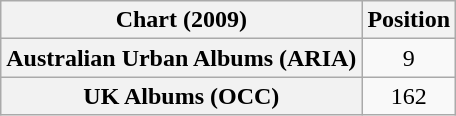<table class="wikitable sortable plainrowheaders" style="text-align:center">
<tr>
<th scope="col">Chart (2009)</th>
<th scope="col">Position</th>
</tr>
<tr>
<th scope="row">Australian Urban Albums (ARIA)</th>
<td>9</td>
</tr>
<tr>
<th scope="row">UK Albums (OCC)</th>
<td>162</td>
</tr>
</table>
